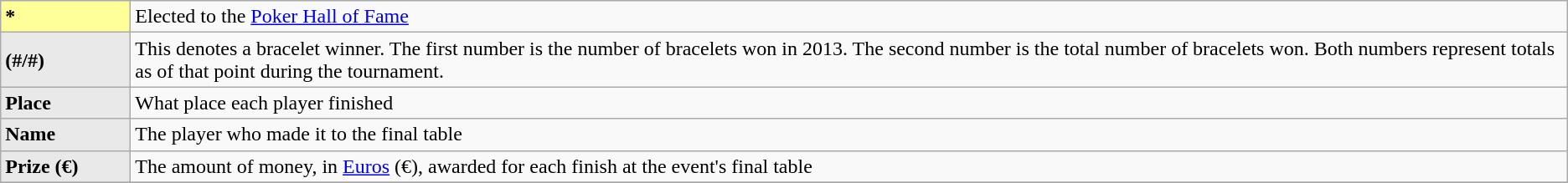<table class="wikitable">
<tr>
<td style="background-color:#FFFF99; width:6em"><strong>*</strong></td>
<td>Elected to the <a href='#'>Poker Hall of Fame</a></td>
</tr>
<tr>
<td bgcolor="#E9E9E9"><strong>(#/#)</strong></td>
<td>This denotes a bracelet winner. The first number is the number of bracelets won in 2013. The second number is the total number of bracelets won. Both numbers represent totals as of that point during the tournament.</td>
</tr>
<tr>
<td bgcolor="#E9E9E9"><strong>Place</strong></td>
<td>What place each player finished</td>
</tr>
<tr>
<td bgcolor="#E9E9E9"><strong>Name</strong></td>
<td>The player who made it to the final table</td>
</tr>
<tr>
<td bgcolor="#E9E9E9"><strong>Prize (€)</strong></td>
<td>The amount of money, in <a href='#'>Euros</a> (€), awarded for each finish at the event's final table</td>
</tr>
<tr>
</tr>
</table>
